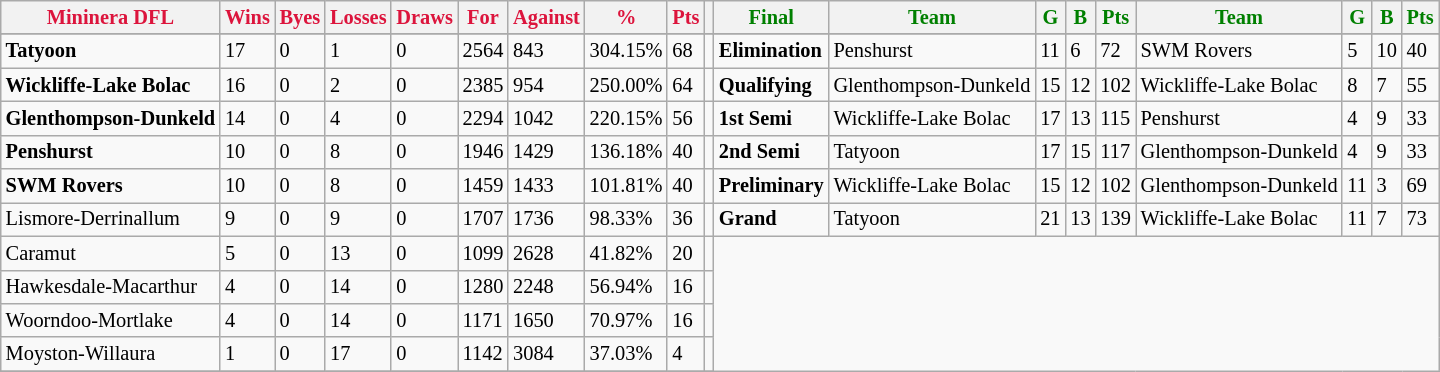<table style="font-size: 85%; text-align: left;" class="wikitable">
<tr>
<th style="color:crimson">Mininera DFL</th>
<th style="color:crimson">Wins</th>
<th style="color:crimson">Byes</th>
<th style="color:crimson">Losses</th>
<th style="color:crimson">Draws</th>
<th style="color:crimson">For</th>
<th style="color:crimson">Against</th>
<th style="color:crimson">%</th>
<th style="color:crimson">Pts</th>
<th></th>
<th style="color:green">Final</th>
<th style="color:green">Team</th>
<th style="color:green">G</th>
<th style="color:green">B</th>
<th style="color:green">Pts</th>
<th style="color:green">Team</th>
<th style="color:green">G</th>
<th style="color:green">B</th>
<th style="color:green">Pts</th>
</tr>
<tr>
</tr>
<tr>
</tr>
<tr>
<td><strong>	Tatyoon	</strong></td>
<td>17</td>
<td>0</td>
<td>1</td>
<td>0</td>
<td>2564</td>
<td>843</td>
<td>304.15%</td>
<td>68</td>
<td></td>
<td><strong>Elimination</strong></td>
<td>Penshurst</td>
<td>11</td>
<td>6</td>
<td>72</td>
<td>SWM Rovers</td>
<td>5</td>
<td>10</td>
<td>40</td>
</tr>
<tr>
<td><strong>	Wickliffe-Lake Bolac	</strong></td>
<td>16</td>
<td>0</td>
<td>2</td>
<td>0</td>
<td>2385</td>
<td>954</td>
<td>250.00%</td>
<td>64</td>
<td></td>
<td><strong>Qualifying</strong></td>
<td>Glenthompson-Dunkeld</td>
<td>15</td>
<td>12</td>
<td>102</td>
<td>Wickliffe-Lake Bolac</td>
<td>8</td>
<td>7</td>
<td>55</td>
</tr>
<tr>
<td><strong>	Glenthompson-Dunkeld	</strong></td>
<td>14</td>
<td>0</td>
<td>4</td>
<td>0</td>
<td>2294</td>
<td>1042</td>
<td>220.15%</td>
<td>56</td>
<td></td>
<td><strong>1st Semi</strong></td>
<td>Wickliffe-Lake Bolac</td>
<td>17</td>
<td>13</td>
<td>115</td>
<td>Penshurst</td>
<td>4</td>
<td>9</td>
<td>33</td>
</tr>
<tr>
<td><strong>	Penshurst	</strong></td>
<td>10</td>
<td>0</td>
<td>8</td>
<td>0</td>
<td>1946</td>
<td>1429</td>
<td>136.18%</td>
<td>40</td>
<td></td>
<td><strong>2nd Semi</strong></td>
<td>Tatyoon</td>
<td>17</td>
<td>15</td>
<td>117</td>
<td>Glenthompson-Dunkeld</td>
<td>4</td>
<td>9</td>
<td>33</td>
</tr>
<tr>
<td><strong>	SWM Rovers	</strong></td>
<td>10</td>
<td>0</td>
<td>8</td>
<td>0</td>
<td>1459</td>
<td>1433</td>
<td>101.81%</td>
<td>40</td>
<td></td>
<td><strong>Preliminary</strong></td>
<td>Wickliffe-Lake Bolac</td>
<td>15</td>
<td>12</td>
<td>102</td>
<td>Glenthompson-Dunkeld</td>
<td>11</td>
<td>3</td>
<td>69</td>
</tr>
<tr>
<td>Lismore-Derrinallum</td>
<td>9</td>
<td>0</td>
<td>9</td>
<td>0</td>
<td>1707</td>
<td>1736</td>
<td>98.33%</td>
<td>36</td>
<td></td>
<td><strong>Grand</strong></td>
<td>Tatyoon</td>
<td>21</td>
<td>13</td>
<td>139</td>
<td>Wickliffe-Lake Bolac</td>
<td>11</td>
<td>7</td>
<td>73</td>
</tr>
<tr>
<td>Caramut</td>
<td>5</td>
<td>0</td>
<td>13</td>
<td>0</td>
<td>1099</td>
<td>2628</td>
<td>41.82%</td>
<td>20</td>
<td></td>
</tr>
<tr>
<td>Hawkesdale-Macarthur</td>
<td>4</td>
<td>0</td>
<td>14</td>
<td>0</td>
<td>1280</td>
<td>2248</td>
<td>56.94%</td>
<td>16</td>
<td></td>
</tr>
<tr>
<td>Woorndoo-Mortlake</td>
<td>4</td>
<td>0</td>
<td>14</td>
<td>0</td>
<td>1171</td>
<td>1650</td>
<td>70.97%</td>
<td>16</td>
<td></td>
</tr>
<tr>
<td>Moyston-Willaura</td>
<td>1</td>
<td>0</td>
<td>17</td>
<td>0</td>
<td>1142</td>
<td>3084</td>
<td>37.03%</td>
<td>4</td>
<td></td>
</tr>
<tr>
</tr>
</table>
